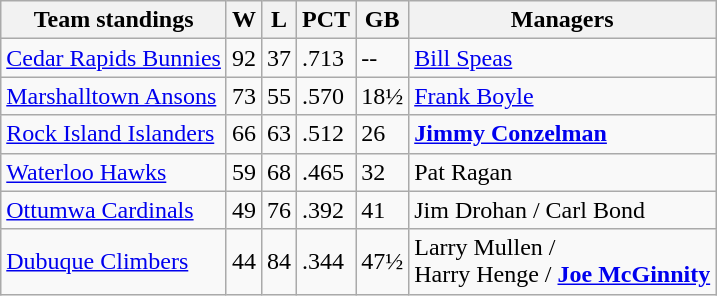<table class="wikitable">
<tr>
<th>Team standings</th>
<th>W</th>
<th>L</th>
<th>PCT</th>
<th>GB</th>
<th>Managers</th>
</tr>
<tr>
<td><a href='#'>Cedar Rapids Bunnies</a></td>
<td>92</td>
<td>37</td>
<td>.713</td>
<td>--</td>
<td><a href='#'>Bill Speas</a></td>
</tr>
<tr>
<td><a href='#'>Marshalltown Ansons</a></td>
<td>73</td>
<td>55</td>
<td>.570</td>
<td>18½</td>
<td><a href='#'>Frank Boyle</a></td>
</tr>
<tr>
<td><a href='#'>Rock Island Islanders</a></td>
<td>66</td>
<td>63</td>
<td>.512</td>
<td>26</td>
<td><strong><a href='#'>Jimmy Conzelman</a></strong></td>
</tr>
<tr>
<td><a href='#'>Waterloo Hawks</a></td>
<td>59</td>
<td>68</td>
<td>.465</td>
<td>32</td>
<td>Pat Ragan</td>
</tr>
<tr>
<td><a href='#'>Ottumwa Cardinals</a></td>
<td>49</td>
<td>76</td>
<td>.392</td>
<td>41</td>
<td>Jim Drohan / Carl Bond</td>
</tr>
<tr>
<td><a href='#'>Dubuque Climbers</a></td>
<td>44</td>
<td>84</td>
<td>.344</td>
<td>47½</td>
<td>Larry Mullen /<br>Harry Henge / <strong><a href='#'>Joe McGinnity</a></strong></td>
</tr>
</table>
